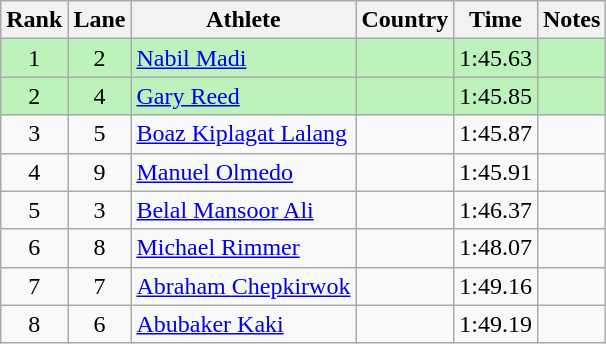<table class="wikitable sortable" style="text-align:center">
<tr>
<th>Rank</th>
<th>Lane</th>
<th>Athlete</th>
<th>Country</th>
<th>Time</th>
<th>Notes</th>
</tr>
<tr bgcolor=bbf3bb>
<td>1</td>
<td>2</td>
<td align="left"><a href='#'>Nabil Madi</a></td>
<td align="left"></td>
<td>1:45.63</td>
<td></td>
</tr>
<tr bgcolor=bbf3bb>
<td>2</td>
<td>4</td>
<td align="left"><a href='#'>Gary Reed</a></td>
<td align="left"></td>
<td>1:45.85</td>
<td></td>
</tr>
<tr>
<td>3</td>
<td>5</td>
<td align="left"><a href='#'>Boaz Kiplagat Lalang</a></td>
<td align="left"></td>
<td>1:45.87</td>
<td></td>
</tr>
<tr>
<td>4</td>
<td>9</td>
<td align="left"><a href='#'>Manuel Olmedo</a></td>
<td align="left"></td>
<td>1:45.91</td>
<td></td>
</tr>
<tr>
<td>5</td>
<td>3</td>
<td align="left"><a href='#'>Belal Mansoor Ali</a></td>
<td align="left"></td>
<td>1:46.37</td>
<td></td>
</tr>
<tr>
<td>6</td>
<td>8</td>
<td align="left"><a href='#'>Michael Rimmer</a></td>
<td align="left"></td>
<td>1:48.07</td>
<td></td>
</tr>
<tr>
<td>7</td>
<td>7</td>
<td align="left"><a href='#'>Abraham Chepkirwok</a></td>
<td align="left"></td>
<td>1:49.16</td>
<td></td>
</tr>
<tr>
<td>8</td>
<td>6</td>
<td align="left"><a href='#'>Abubaker Kaki</a></td>
<td align="left"></td>
<td>1:49.19</td>
<td></td>
</tr>
</table>
